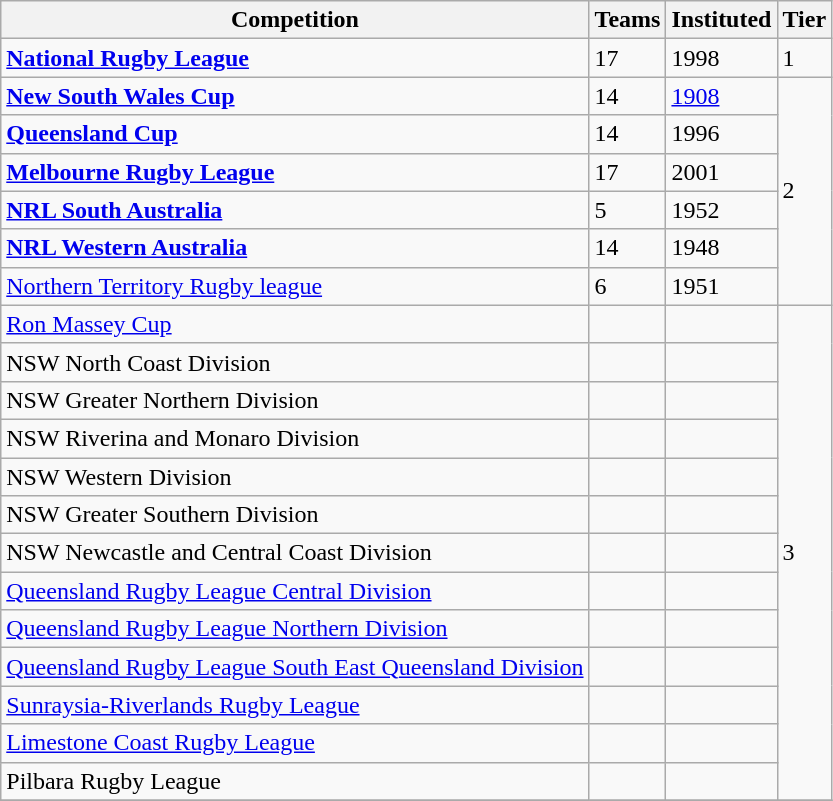<table class="wikitable">
<tr>
<th>Competition</th>
<th>Teams</th>
<th>Instituted</th>
<th>Tier</th>
</tr>
<tr>
<td> <strong><a href='#'>National Rugby League</a></strong></td>
<td>17</td>
<td>1998</td>
<td>1</td>
</tr>
<tr>
<td> <strong><a href='#'>New South Wales Cup</a></strong></td>
<td>14</td>
<td><a href='#'>1908</a></td>
<td rowspan="6">2</td>
</tr>
<tr>
<td> <strong><a href='#'>Queensland Cup</a></strong></td>
<td>14</td>
<td>1996</td>
</tr>
<tr>
<td> <strong><a href='#'>Melbourne Rugby League</a></strong></td>
<td>17</td>
<td>2001</td>
</tr>
<tr>
<td> <strong><a href='#'>NRL South Australia</a></strong></td>
<td>5</td>
<td>1952</td>
</tr>
<tr>
<td> <strong><a href='#'>NRL Western Australia</a></strong></td>
<td>14</td>
<td>1948</td>
</tr>
<tr>
<td> <a href='#'>Northern Territory Rugby league</a></td>
<td>6</td>
<td>1951</td>
</tr>
<tr>
<td><a href='#'>Ron Massey Cup</a></td>
<td></td>
<td></td>
<td rowspan="13">3</td>
</tr>
<tr>
<td>NSW North Coast Division</td>
<td></td>
<td></td>
</tr>
<tr>
<td>NSW Greater Northern Division</td>
<td></td>
<td></td>
</tr>
<tr>
<td>NSW Riverina and Monaro Division</td>
<td></td>
<td></td>
</tr>
<tr>
<td>NSW Western Division</td>
<td></td>
<td></td>
</tr>
<tr>
<td>NSW Greater Southern Division</td>
<td></td>
<td></td>
</tr>
<tr>
<td>NSW Newcastle and Central Coast Division</td>
<td></td>
<td></td>
</tr>
<tr>
<td><a href='#'>Queensland Rugby League Central Division</a></td>
<td></td>
<td></td>
</tr>
<tr>
<td><a href='#'>Queensland Rugby League Northern Division</a></td>
<td></td>
<td></td>
</tr>
<tr>
<td><a href='#'>Queensland Rugby League South East Queensland Division</a></td>
<td></td>
<td></td>
</tr>
<tr>
<td><a href='#'>Sunraysia-Riverlands Rugby League</a></td>
<td></td>
<td></td>
</tr>
<tr>
<td><a href='#'>Limestone Coast Rugby League</a></td>
<td></td>
<td></td>
</tr>
<tr>
<td>Pilbara Rugby League</td>
<td></td>
<td></td>
</tr>
<tr>
</tr>
</table>
